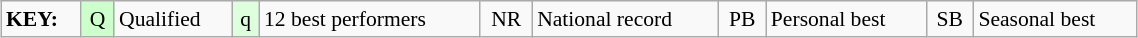<table class="wikitable" style="margin:0.5em auto; font-size:90%;position:relative;" width=60%>
<tr>
<td><strong>KEY:</strong></td>
<td bgcolor=ccffcc align=center>Q</td>
<td>Qualified</td>
<td bgcolor=ddffdd align=center>q</td>
<td>12 best performers</td>
<td align=center>NR</td>
<td>National record</td>
<td align=center>PB</td>
<td>Personal best</td>
<td align=center>SB</td>
<td>Seasonal best</td>
</tr>
</table>
